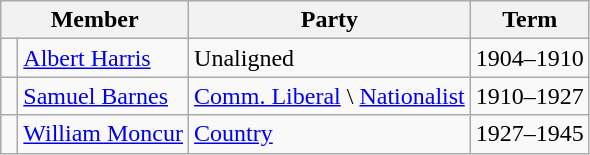<table class="wikitable">
<tr>
<th colspan="2">Member</th>
<th>Party</th>
<th>Term</th>
</tr>
<tr>
<td> </td>
<td><a href='#'>Albert Harris</a></td>
<td>Unaligned</td>
<td>1904–1910</td>
</tr>
<tr>
<td> </td>
<td><a href='#'>Samuel Barnes</a></td>
<td><a href='#'>Comm. Liberal</a> \ <a href='#'>Nationalist</a></td>
<td>1910–1927</td>
</tr>
<tr>
<td> </td>
<td><a href='#'>William Moncur</a></td>
<td><a href='#'>Country</a></td>
<td>1927–1945</td>
</tr>
</table>
